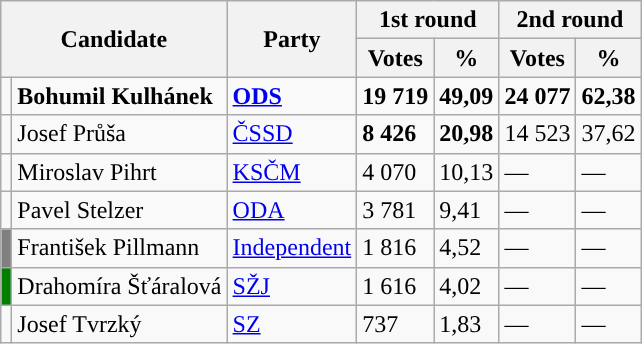<table class="wikitable sortable">
<tr>
<th colspan="2" rowspan="2">Candidate</th>
<th rowspan="2">Party</th>
<th colspan="2">1st round</th>
<th colspan="2">2nd round</th>
</tr>
<tr>
<th>Votes</th>
<th>%</th>
<th>Votes</th>
<th>%</th>
</tr>
<tr>
<td style="background-color:"></td>
<td><strong>Bohumil Kulhánek</strong></td>
<td><a href='#'><strong>ODS</strong></a></td>
<td><strong>19 719</strong></td>
<td><strong>49,09</strong></td>
<td><strong>24 077</strong></td>
<td><strong>62,38</strong></td>
</tr>
<tr>
<td style="background-color:"></td>
<td>Josef Průša</td>
<td><a href='#'>ČSSD</a></td>
<td><strong>8 426</strong></td>
<td><strong>20,98</strong></td>
<td>14 523</td>
<td>37,62</td>
</tr>
<tr>
<td style="background-color:"></td>
<td>Miroslav Pihrt</td>
<td><a href='#'>KSČM</a></td>
<td>4 070</td>
<td>10,13</td>
<td>—</td>
<td>—</td>
</tr>
<tr>
<td style="background-color:"></td>
<td>Pavel Stelzer</td>
<td><a href='#'>ODA</a></td>
<td>3 781</td>
<td>9,41</td>
<td>—</td>
<td>—</td>
</tr>
<tr>
<td style="background-color:gray;"></td>
<td>František Pillmann</td>
<td><a href='#'>Independent</a></td>
<td>1 816</td>
<td>4,52</td>
<td>—</td>
<td>—</td>
</tr>
<tr>
<td style="background-color:green;"></td>
<td>Drahomíra Šťáralová</td>
<td><a href='#'>SŽJ</a></td>
<td>1 616</td>
<td>4,02</td>
<td>—</td>
<td>—</td>
</tr>
<tr>
<td style="background-color:"></td>
<td>Josef Tvrzký</td>
<td><a href='#'>SZ</a></td>
<td>737</td>
<td>1,83</td>
<td>—</td>
<td>—</td>
</tr>
</table>
